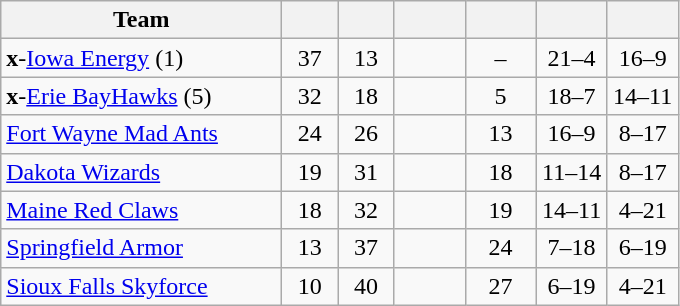<table class="wikitable" style="text-align:center">
<tr>
<th style="width:180px">Team</th>
<th style="width:30px"></th>
<th style="width:30px"></th>
<th style="width:40px"></th>
<th style="width:40px"></th>
<th style="width:40px"></th>
<th style="width:40px"></th>
</tr>
<tr>
<td align=left><strong>x</strong>-<a href='#'>Iowa Energy</a> (1)</td>
<td>37</td>
<td>13</td>
<td></td>
<td>–</td>
<td>21–4</td>
<td>16–9</td>
</tr>
<tr>
<td align=left><strong>x</strong>-<a href='#'>Erie BayHawks</a> (5)</td>
<td>32</td>
<td>18</td>
<td></td>
<td>5</td>
<td>18–7</td>
<td>14–11</td>
</tr>
<tr>
<td align=left><a href='#'>Fort Wayne Mad Ants</a></td>
<td>24</td>
<td>26</td>
<td></td>
<td>13</td>
<td>16–9</td>
<td>8–17</td>
</tr>
<tr>
<td align=left><a href='#'>Dakota Wizards</a></td>
<td>19</td>
<td>31</td>
<td></td>
<td>18</td>
<td>11–14</td>
<td>8–17</td>
</tr>
<tr>
<td align=left><a href='#'>Maine Red Claws</a></td>
<td>18</td>
<td>32</td>
<td></td>
<td>19</td>
<td>14–11</td>
<td>4–21</td>
</tr>
<tr>
<td align=left><a href='#'>Springfield Armor</a></td>
<td>13</td>
<td>37</td>
<td></td>
<td>24</td>
<td>7–18</td>
<td>6–19</td>
</tr>
<tr>
<td align=left><a href='#'>Sioux Falls Skyforce</a></td>
<td>10</td>
<td>40</td>
<td></td>
<td>27</td>
<td>6–19</td>
<td>4–21</td>
</tr>
</table>
